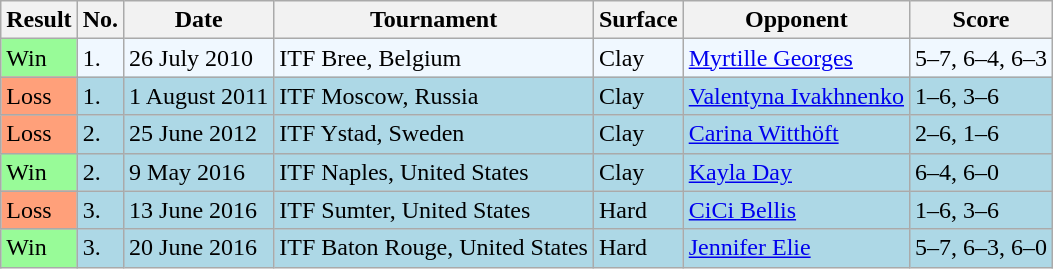<table class="sortable wikitable">
<tr>
<th>Result</th>
<th>No.</th>
<th>Date</th>
<th>Tournament</th>
<th>Surface</th>
<th>Opponent</th>
<th class="unsortable">Score</th>
</tr>
<tr style="background:#f0f8ff;">
<td style="background:#98fb98;">Win</td>
<td>1.</td>
<td>26 July 2010</td>
<td>ITF Bree, Belgium</td>
<td>Clay</td>
<td> <a href='#'>Myrtille Georges</a></td>
<td>5–7, 6–4, 6–3</td>
</tr>
<tr style="background:lightblue;">
<td style="background:#ffa07a;">Loss</td>
<td>1.</td>
<td>1 August 2011</td>
<td>ITF Moscow, Russia</td>
<td>Clay</td>
<td> <a href='#'>Valentyna Ivakhnenko</a></td>
<td>1–6, 3–6</td>
</tr>
<tr style="background:lightblue;">
<td style="background:#ffa07a;">Loss</td>
<td>2.</td>
<td>25 June 2012</td>
<td>ITF Ystad, Sweden</td>
<td>Clay</td>
<td> <a href='#'>Carina Witthöft</a></td>
<td>2–6, 1–6</td>
</tr>
<tr style="background:lightblue;">
<td style="background:#98fb98;">Win</td>
<td>2.</td>
<td>9 May 2016</td>
<td>ITF Naples, United States</td>
<td>Clay</td>
<td> <a href='#'>Kayla Day</a></td>
<td>6–4, 6–0</td>
</tr>
<tr style="background:lightblue;">
<td style="background:#ffa07a;">Loss</td>
<td>3.</td>
<td>13 June 2016</td>
<td>ITF Sumter, United States</td>
<td>Hard</td>
<td> <a href='#'>CiCi Bellis</a></td>
<td>1–6, 3–6</td>
</tr>
<tr style="background:lightblue;">
<td style="background:#98fb98;">Win</td>
<td>3.</td>
<td>20 June 2016</td>
<td>ITF Baton Rouge, United States</td>
<td>Hard</td>
<td> <a href='#'>Jennifer Elie</a></td>
<td>5–7, 6–3, 6–0</td>
</tr>
</table>
